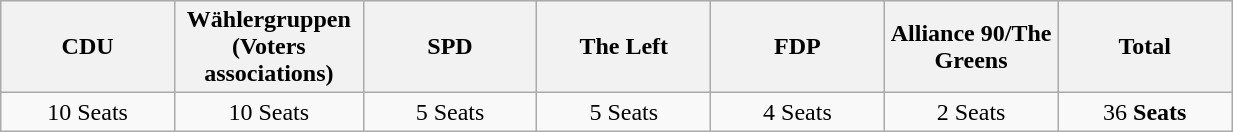<table class="wikitable" style="width:65%;">
<tr style="background-color:#eeeeee;">
<th style="width:100px;">CDU</th>
<th style="width:100px;">Wählergruppen (Voters associations)</th>
<th style="width:100px;">SPD</th>
<th style="width:100px;">The Left</th>
<th style="width:100px;">FDP</th>
<th style="width:100px;">Alliance 90/The Greens</th>
<th style="width:100px;"><strong>Total</strong></th>
</tr>
<tr style="text-align:center;">
<td>10 Seats</td>
<td>10 Seats</td>
<td>5 Seats</td>
<td>5 Seats</td>
<td>4 Seats</td>
<td>2 Seats</td>
<td>36 <strong>Seats</strong></td>
</tr>
</table>
